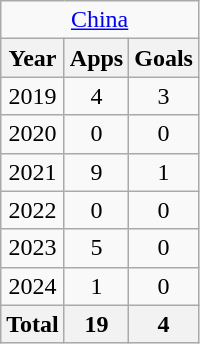<table class="wikitable" style="text-align:center">
<tr>
<td colspan=4><a href='#'>China</a></td>
</tr>
<tr>
<th>Year</th>
<th>Apps</th>
<th>Goals</th>
</tr>
<tr>
<td>2019</td>
<td>4</td>
<td>3</td>
</tr>
<tr>
<td>2020</td>
<td>0</td>
<td>0</td>
</tr>
<tr>
<td>2021</td>
<td>9</td>
<td>1</td>
</tr>
<tr>
<td>2022</td>
<td>0</td>
<td>0</td>
</tr>
<tr>
<td>2023</td>
<td>5</td>
<td>0</td>
</tr>
<tr>
<td>2024</td>
<td>1</td>
<td>0</td>
</tr>
<tr>
<th>Total</th>
<th>19</th>
<th>4</th>
</tr>
</table>
